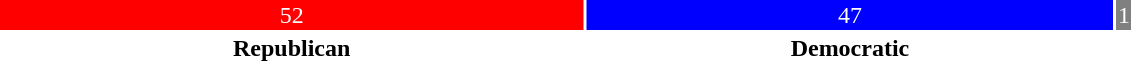<table style="width:60%; text-align:center;">
<tr style="color:white;">
<td style="background:red; width:52.0%;">52</td>
<td style="background:blue; width:47.0%;">47</td>
<td style="background:grey; width:1.0%;">1</td>
</tr>
<tr>
<td><span><strong>Republican</strong></span></td>
<td><span><strong>Democratic</strong></span></td>
</tr>
</table>
